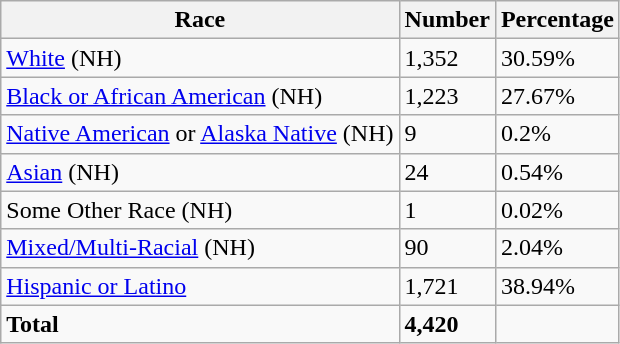<table class="wikitable">
<tr>
<th>Race</th>
<th>Number</th>
<th>Percentage</th>
</tr>
<tr>
<td><a href='#'>White</a> (NH)</td>
<td>1,352</td>
<td>30.59%</td>
</tr>
<tr>
<td><a href='#'>Black or African American</a> (NH)</td>
<td>1,223</td>
<td>27.67%</td>
</tr>
<tr>
<td><a href='#'>Native American</a> or <a href='#'>Alaska Native</a> (NH)</td>
<td>9</td>
<td>0.2%</td>
</tr>
<tr>
<td><a href='#'>Asian</a> (NH)</td>
<td>24</td>
<td>0.54%</td>
</tr>
<tr>
<td>Some Other Race (NH)</td>
<td>1</td>
<td>0.02%</td>
</tr>
<tr>
<td><a href='#'>Mixed/Multi-Racial</a> (NH)</td>
<td>90</td>
<td>2.04%</td>
</tr>
<tr>
<td><a href='#'>Hispanic or Latino</a></td>
<td>1,721</td>
<td>38.94%</td>
</tr>
<tr>
<td><strong>Total</strong></td>
<td><strong>4,420</strong></td>
<td></td>
</tr>
</table>
